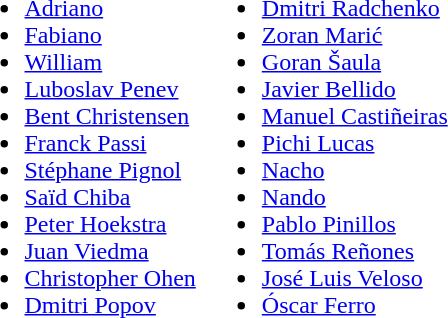<table>
<tr style="vertical-align: top;">
<td><br><ul><li> <a href='#'>Adriano</a></li><li> <a href='#'>Fabiano</a></li><li> <a href='#'>William</a></li><li> <a href='#'>Luboslav Penev</a></li><li> <a href='#'>Bent Christensen</a></li><li> <a href='#'>Franck Passi</a></li><li> <a href='#'>Stéphane Pignol</a></li><li> <a href='#'>Saïd Chiba</a></li><li> <a href='#'>Peter Hoekstra</a></li><li> <a href='#'>Juan Viedma</a></li><li> <a href='#'>Christopher Ohen</a></li><li> <a href='#'>Dmitri Popov</a></li></ul></td>
<td><br><ul><li> <a href='#'>Dmitri Radchenko</a></li><li> <a href='#'>Zoran Marić</a></li><li> <a href='#'>Goran Šaula</a></li><li> <a href='#'>Javier Bellido</a></li><li> <a href='#'>Manuel Castiñeiras</a></li><li> <a href='#'>Pichi Lucas</a></li><li> <a href='#'>Nacho</a></li><li> <a href='#'>Nando</a></li><li> <a href='#'>Pablo Pinillos</a></li><li> <a href='#'>Tomás Reñones</a></li><li> <a href='#'>José Luis Veloso</a></li><li> <a href='#'>Óscar Ferro</a></li></ul></td>
</tr>
</table>
